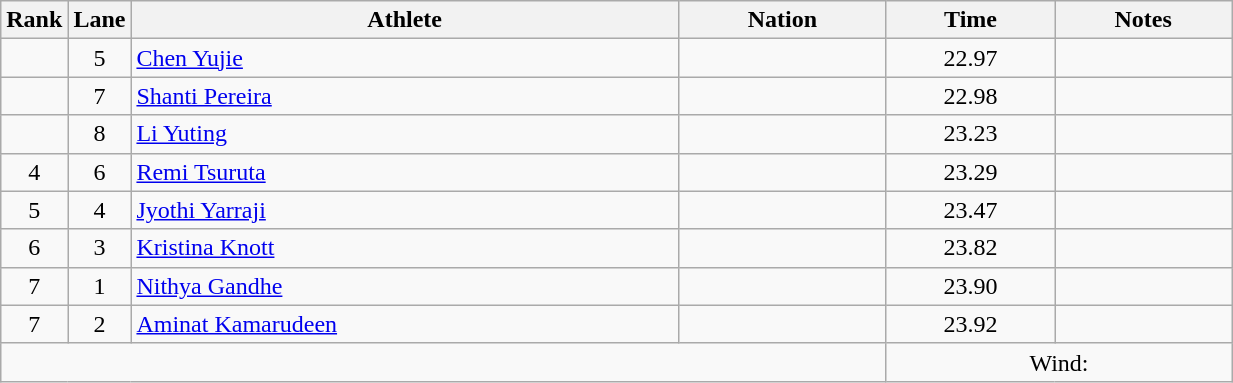<table class="wikitable sortable" style="text-align:center;width: 65%;">
<tr>
<th scope="col" style="width: 10px;">Rank</th>
<th scope="col" style="width: 10px;">Lane</th>
<th scope="col">Athlete</th>
<th scope="col">Nation</th>
<th scope="col">Time</th>
<th scope="col">Notes</th>
</tr>
<tr>
<td></td>
<td>5</td>
<td align="left"><a href='#'>Chen Yujie</a></td>
<td align="left"></td>
<td>22.97</td>
<td></td>
</tr>
<tr>
<td></td>
<td>7</td>
<td align="left"><a href='#'>Shanti Pereira</a></td>
<td align="left"></td>
<td>22.98</td>
<td></td>
</tr>
<tr>
<td></td>
<td>8</td>
<td align="left"><a href='#'>Li Yuting</a></td>
<td align="left"></td>
<td>23.23</td>
<td></td>
</tr>
<tr>
<td>4</td>
<td>6</td>
<td align="left"><a href='#'>Remi Tsuruta</a></td>
<td align="left"></td>
<td>23.29</td>
<td></td>
</tr>
<tr>
<td>5</td>
<td>4</td>
<td align="left"><a href='#'>Jyothi Yarraji</a></td>
<td align="left"></td>
<td>23.47</td>
<td></td>
</tr>
<tr>
<td>6</td>
<td>3</td>
<td align="left"><a href='#'>Kristina Knott</a></td>
<td align="left"></td>
<td>23.82</td>
<td></td>
</tr>
<tr>
<td>7</td>
<td>1</td>
<td align="left"><a href='#'>Nithya Gandhe</a></td>
<td align="left"></td>
<td>23.90</td>
<td></td>
</tr>
<tr>
<td>7</td>
<td>2</td>
<td align="left"><a href='#'>Aminat Kamarudeen</a></td>
<td align="left"></td>
<td>23.92</td>
<td></td>
</tr>
<tr class="sortbottom">
<td colspan="4"></td>
<td colspan="2">Wind: </td>
</tr>
</table>
